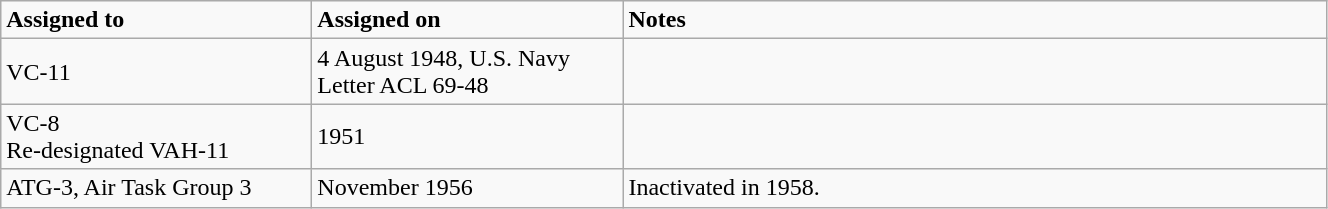<table class="wikitable" style="width: 70%;">
<tr>
<td style="width: 200px;"><strong>Assigned to</strong></td>
<td style="width: 200px;"><strong>Assigned on</strong></td>
<td><strong>Notes</strong></td>
</tr>
<tr>
<td>VC-11</td>
<td>4 August 1948, U.S. Navy Letter ACL 69-48</td>
<td></td>
</tr>
<tr>
<td>VC-8<br>Re-designated VAH-11</td>
<td>1951</td>
<td></td>
</tr>
<tr>
<td>ATG-3, Air Task Group 3</td>
<td>November 1956</td>
<td>Inactivated in 1958.</td>
</tr>
</table>
